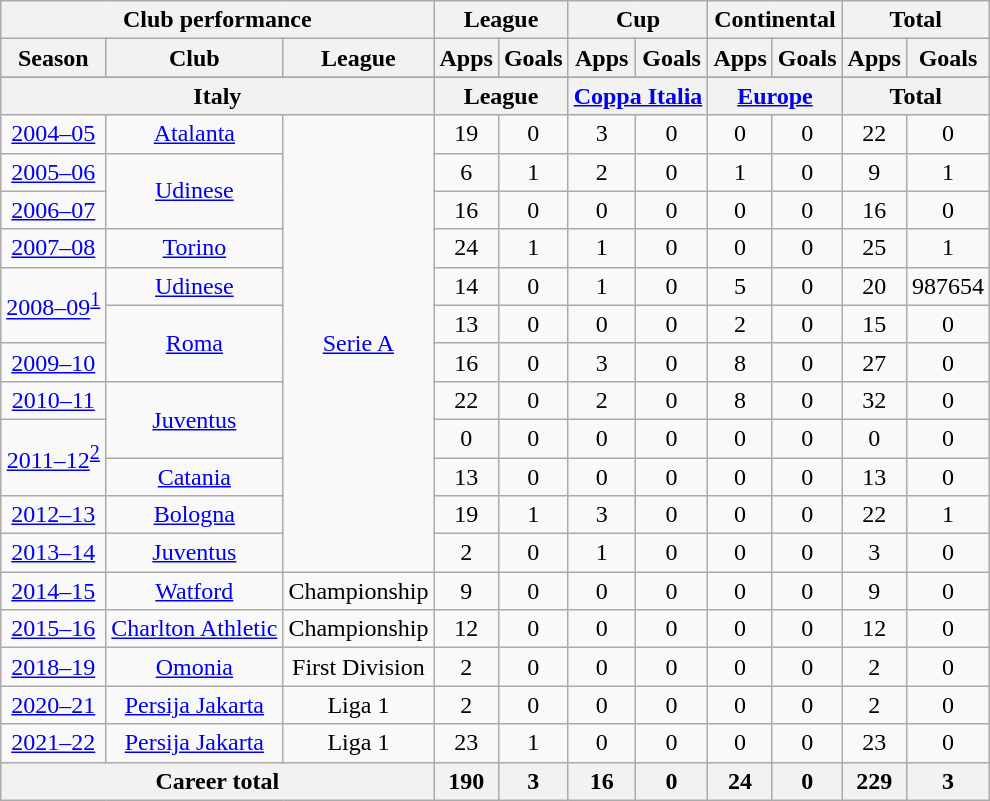<table class="wikitable" style="text-align:center">
<tr>
<th colspan=3>Club performance</th>
<th colspan=2>League</th>
<th colspan=2>Cup</th>
<th colspan=2>Continental</th>
<th colspan=2>Total</th>
</tr>
<tr>
<th>Season</th>
<th>Club</th>
<th>League</th>
<th>Apps</th>
<th>Goals</th>
<th>Apps</th>
<th>Goals</th>
<th>Apps</th>
<th>Goals</th>
<th>Apps</th>
<th>Goals</th>
</tr>
<tr>
</tr>
<tr>
<th colspan=3>Italy</th>
<th colspan=2>League</th>
<th colspan=2><a href='#'>Coppa Italia</a></th>
<th colspan=2><a href='#'>Europe</a></th>
<th colspan=2>Total</th>
</tr>
<tr>
<td><a href='#'>2004–05</a></td>
<td><a href='#'>Atalanta</a></td>
<td rowspan="12"><a href='#'>Serie A</a></td>
<td>19</td>
<td>0</td>
<td>3</td>
<td>0</td>
<td>0</td>
<td>0</td>
<td>22</td>
<td>0</td>
</tr>
<tr>
<td><a href='#'>2005–06</a></td>
<td rowspan="2"><a href='#'>Udinese</a></td>
<td>6</td>
<td>1</td>
<td>2</td>
<td>0</td>
<td>1</td>
<td>0</td>
<td>9</td>
<td>1</td>
</tr>
<tr>
<td><a href='#'>2006–07</a></td>
<td>16</td>
<td>0</td>
<td>0</td>
<td>0</td>
<td>0</td>
<td>0</td>
<td>16</td>
<td>0</td>
</tr>
<tr>
<td><a href='#'>2007–08</a></td>
<td><a href='#'>Torino</a></td>
<td>24</td>
<td>1</td>
<td>1</td>
<td>0</td>
<td>0</td>
<td>0</td>
<td>25</td>
<td>1</td>
</tr>
<tr>
<td rowspan="2"><a href='#'>2008–09</a><sup><a href='#'>1</a></sup></td>
<td><a href='#'>Udinese</a></td>
<td>14</td>
<td>0</td>
<td>1</td>
<td>0</td>
<td>5</td>
<td>0</td>
<td>20</td>
<td>987654</td>
</tr>
<tr>
<td rowspan="2"><a href='#'>Roma</a></td>
<td>13</td>
<td>0</td>
<td>0</td>
<td>0</td>
<td>2</td>
<td>0</td>
<td>15</td>
<td>0</td>
</tr>
<tr>
<td><a href='#'>2009–10</a></td>
<td>16</td>
<td>0</td>
<td>3</td>
<td>0</td>
<td>8</td>
<td>0</td>
<td>27</td>
<td>0</td>
</tr>
<tr>
<td><a href='#'>2010–11</a></td>
<td rowspan="2"><a href='#'>Juventus</a></td>
<td>22</td>
<td>0</td>
<td>2</td>
<td>0</td>
<td>8</td>
<td>0</td>
<td>32</td>
<td>0</td>
</tr>
<tr>
<td rowspan="2"><a href='#'>2011–12</a><sup><a href='#'>2</a></sup></td>
<td>0</td>
<td>0</td>
<td>0</td>
<td>0</td>
<td>0</td>
<td>0</td>
<td>0</td>
<td>0</td>
</tr>
<tr>
<td><a href='#'>Catania</a></td>
<td>13</td>
<td>0</td>
<td>0</td>
<td>0</td>
<td>0</td>
<td>0</td>
<td>13</td>
<td>0</td>
</tr>
<tr>
<td><a href='#'>2012–13</a></td>
<td><a href='#'>Bologna</a></td>
<td>19</td>
<td>1</td>
<td>3</td>
<td>0</td>
<td>0</td>
<td>0</td>
<td>22</td>
<td>1</td>
</tr>
<tr>
<td><a href='#'>2013–14</a></td>
<td><a href='#'>Juventus</a></td>
<td>2</td>
<td>0</td>
<td>1</td>
<td>0</td>
<td>0</td>
<td>0</td>
<td>3</td>
<td>0</td>
</tr>
<tr>
<td><a href='#'>2014–15</a></td>
<td><a href='#'>Watford</a></td>
<td>Championship</td>
<td>9</td>
<td>0</td>
<td>0</td>
<td>0</td>
<td>0</td>
<td>0</td>
<td>9</td>
<td>0</td>
</tr>
<tr>
<td><a href='#'>2015–16</a></td>
<td><a href='#'>Charlton Athletic</a></td>
<td>Championship</td>
<td>12</td>
<td>0</td>
<td>0</td>
<td>0</td>
<td>0</td>
<td>0</td>
<td>12</td>
<td>0</td>
</tr>
<tr>
<td><a href='#'>2018–19</a></td>
<td><a href='#'>Omonia</a></td>
<td>First Division</td>
<td>2</td>
<td>0</td>
<td>0</td>
<td>0</td>
<td>0</td>
<td>0</td>
<td>2</td>
<td>0</td>
</tr>
<tr>
<td><a href='#'>2020–21</a></td>
<td><a href='#'>Persija Jakarta</a></td>
<td>Liga 1</td>
<td>2</td>
<td>0</td>
<td>0</td>
<td>0</td>
<td>0</td>
<td>0</td>
<td>2</td>
<td>0</td>
</tr>
<tr>
<td><a href='#'>2021–22</a></td>
<td><a href='#'>Persija Jakarta</a></td>
<td>Liga 1</td>
<td>23</td>
<td>1</td>
<td>0</td>
<td>0</td>
<td>0</td>
<td>0</td>
<td>23</td>
<td>0</td>
</tr>
<tr>
<th colspan=3>Career total</th>
<th>190</th>
<th>3</th>
<th>16</th>
<th>0</th>
<th>24</th>
<th>0</th>
<th>229</th>
<th>3</th>
</tr>
</table>
